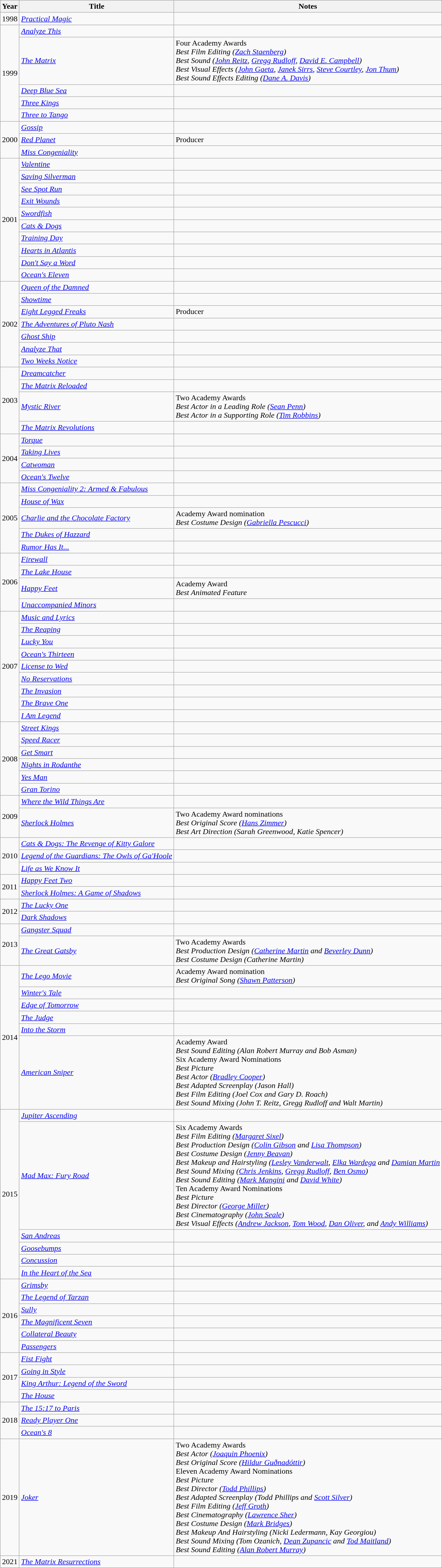<table class="wikitable sortable">
<tr>
<th>Year</th>
<th>Title</th>
<th>Notes</th>
</tr>
<tr>
<td>1998</td>
<td><em><a href='#'>Practical Magic</a></em></td>
<td></td>
</tr>
<tr>
<td rowspan="5">1999</td>
<td><em><a href='#'>Analyze This</a></em></td>
<td></td>
</tr>
<tr>
<td><em><a href='#'>The Matrix</a></em></td>
<td>Four Academy Awards<br><em>Best Film Editing (<a href='#'>Zach Staenberg</a>)<br>Best Sound (<a href='#'>John Reitz</a>, <a href='#'>Gregg Rudloff</a>, <a href='#'>David E. Campbell</a>)<br>Best Visual Effects (<a href='#'>John Gaeta</a>, <a href='#'>Janek Sirrs</a>, <a href='#'>Steve Courtley</a>, <a href='#'>Jon Thum</a>)<br> Best Sound Effects Editing  (<a href='#'>Dane A. Davis</a>)</em></td>
</tr>
<tr>
<td><em><a href='#'>Deep Blue Sea</a></em></td>
<td></td>
</tr>
<tr>
<td><em><a href='#'>Three Kings</a></em></td>
<td></td>
</tr>
<tr>
<td><em><a href='#'>Three to Tango</a></em></td>
<td></td>
</tr>
<tr>
<td rowspan="3">2000</td>
<td><em><a href='#'>Gossip</a></em></td>
<td></td>
</tr>
<tr>
<td><em><a href='#'>Red Planet</a></em></td>
<td>Producer</td>
</tr>
<tr>
<td><em><a href='#'>Miss Congeniality</a></em></td>
<td></td>
</tr>
<tr>
<td rowspan="10">2001</td>
<td><em><a href='#'>Valentine</a></em></td>
<td></td>
</tr>
<tr>
<td><em><a href='#'>Saving Silverman</a></em></td>
<td></td>
</tr>
<tr>
<td><em><a href='#'>See Spot Run</a></em></td>
<td></td>
</tr>
<tr>
<td><em><a href='#'>Exit Wounds</a></em></td>
<td></td>
</tr>
<tr>
<td><em><a href='#'>Swordfish</a></em></td>
<td></td>
</tr>
<tr>
<td><em><a href='#'>Cats & Dogs</a></em></td>
<td></td>
</tr>
<tr>
<td><em><a href='#'>Training Day</a></em></td>
<td></td>
</tr>
<tr>
<td><em><a href='#'>Hearts in Atlantis</a></em></td>
<td></td>
</tr>
<tr>
<td><em><a href='#'>Don't Say a Word</a></em></td>
<td></td>
</tr>
<tr>
<td><em><a href='#'>Ocean's Eleven</a></em></td>
<td></td>
</tr>
<tr>
<td rowspan="7">2002</td>
<td><em><a href='#'>Queen of the Damned</a></em></td>
<td></td>
</tr>
<tr>
<td><em><a href='#'>Showtime</a></em></td>
<td></td>
</tr>
<tr>
<td><em><a href='#'>Eight Legged Freaks</a></em></td>
<td>Producer</td>
</tr>
<tr>
<td><em><a href='#'>The Adventures of Pluto Nash</a></em></td>
<td></td>
</tr>
<tr>
<td><em><a href='#'>Ghost Ship</a></em></td>
<td></td>
</tr>
<tr>
<td><em><a href='#'>Analyze That</a></em></td>
<td></td>
</tr>
<tr>
<td><em><a href='#'>Two Weeks Notice</a></em></td>
<td></td>
</tr>
<tr>
<td rowspan="4">2003</td>
<td><em><a href='#'>Dreamcatcher</a></em></td>
<td></td>
</tr>
<tr>
<td><em><a href='#'>The Matrix Reloaded</a></em></td>
<td></td>
</tr>
<tr>
<td><em><a href='#'>Mystic River</a></em></td>
<td>Two Academy Awards<br><em>Best Actor in a Leading Role (<a href='#'>Sean Penn</a>)<br>Best Actor in a Supporting Role (<a href='#'>Tim Robbins</a>)</em></td>
</tr>
<tr>
<td><em><a href='#'>The Matrix Revolutions</a></em></td>
<td></td>
</tr>
<tr>
<td rowspan="4">2004</td>
<td><em><a href='#'>Torque</a></em></td>
<td></td>
</tr>
<tr>
<td><em><a href='#'>Taking Lives</a></em></td>
<td></td>
</tr>
<tr>
<td><em><a href='#'>Catwoman</a></em></td>
<td></td>
</tr>
<tr>
<td><em><a href='#'>Ocean's Twelve</a></em></td>
<td></td>
</tr>
<tr>
<td rowspan="5">2005</td>
<td><em><a href='#'>Miss Congeniality 2: Armed & Fabulous</a></em></td>
<td></td>
</tr>
<tr>
<td><em><a href='#'>House of Wax</a></em></td>
<td></td>
</tr>
<tr>
<td><em><a href='#'>Charlie and the Chocolate Factory</a></em></td>
<td>Academy Award nomination<br><em>Best Costume Design (<a href='#'>Gabriella Pescucci</a>)</em></td>
</tr>
<tr>
<td><em><a href='#'>The Dukes of Hazzard</a></em></td>
<td></td>
</tr>
<tr>
<td><em><a href='#'>Rumor Has It...</a></em></td>
<td></td>
</tr>
<tr>
<td rowspan="4">2006</td>
<td><em><a href='#'>Firewall</a></em></td>
<td></td>
</tr>
<tr>
<td><em><a href='#'>The Lake House</a></em></td>
<td></td>
</tr>
<tr>
<td><em><a href='#'>Happy Feet</a></em></td>
<td>Academy Award<br> <em>Best Animated Feature</em></td>
</tr>
<tr>
<td><em><a href='#'>Unaccompanied Minors</a></em></td>
<td></td>
</tr>
<tr>
<td rowspan="9">2007</td>
<td><em><a href='#'>Music and Lyrics</a></em></td>
<td></td>
</tr>
<tr>
<td><em><a href='#'>The Reaping</a></em></td>
<td></td>
</tr>
<tr>
<td><em><a href='#'>Lucky You</a></em></td>
<td></td>
</tr>
<tr>
<td><em><a href='#'>Ocean's Thirteen</a></em></td>
<td></td>
</tr>
<tr>
<td><em><a href='#'>License to Wed</a></em></td>
<td></td>
</tr>
<tr>
<td><em><a href='#'>No Reservations</a></em></td>
<td></td>
</tr>
<tr>
<td><em><a href='#'>The Invasion</a></em></td>
<td></td>
</tr>
<tr>
<td><em><a href='#'>The Brave One</a></em></td>
<td></td>
</tr>
<tr>
<td><em><a href='#'>I Am Legend</a></em></td>
<td></td>
</tr>
<tr>
<td rowspan="6">2008</td>
<td><em><a href='#'>Street Kings</a></em></td>
<td></td>
</tr>
<tr>
<td><em><a href='#'>Speed Racer</a></em></td>
<td></td>
</tr>
<tr>
<td><em><a href='#'>Get Smart</a></em></td>
<td></td>
</tr>
<tr>
<td><em><a href='#'>Nights in Rodanthe</a></em></td>
<td></td>
</tr>
<tr>
<td><em><a href='#'>Yes Man</a></em></td>
<td></td>
</tr>
<tr>
<td><em><a href='#'>Gran Torino</a></em></td>
<td></td>
</tr>
<tr>
<td rowspan="2">2009</td>
<td><em><a href='#'>Where the Wild Things Are</a></em></td>
<td></td>
</tr>
<tr>
<td><em><a href='#'>Sherlock Holmes</a></em></td>
<td>Two Academy Award nominations<br><em>Best Original Score (<a href='#'>Hans Zimmer</a>)<br> Best Art Direction (Sarah Greenwood, Katie Spencer)</em></td>
</tr>
<tr>
<td rowspan="3">2010</td>
<td><em><a href='#'>Cats & Dogs: The Revenge of Kitty Galore</a></em></td>
<td></td>
</tr>
<tr>
<td><em><a href='#'>Legend of the Guardians: The Owls of Ga'Hoole</a></em></td>
<td></td>
</tr>
<tr>
<td><em><a href='#'>Life as We Know It</a></em></td>
<td></td>
</tr>
<tr>
<td rowspan="2">2011</td>
<td><em><a href='#'>Happy Feet Two</a></em></td>
<td></td>
</tr>
<tr>
<td><em><a href='#'>Sherlock Holmes: A Game of Shadows</a></em></td>
<td></td>
</tr>
<tr>
<td rowspan="2">2012</td>
<td><em><a href='#'>The Lucky One</a></em></td>
<td></td>
</tr>
<tr>
<td><em><a href='#'>Dark Shadows</a></em></td>
<td></td>
</tr>
<tr>
<td rowspan="2">2013</td>
<td><em><a href='#'>Gangster Squad</a></em></td>
<td></td>
</tr>
<tr>
<td><em><a href='#'>The Great Gatsby</a></em></td>
<td>Two Academy Awards<br><em>Best Production Design (<a href='#'>Catherine Martin</a> and <a href='#'>Beverley Dunn</a>)<br> Best Costume Design (Catherine Martin)</em></td>
</tr>
<tr>
<td rowspan="6">2014</td>
<td><em><a href='#'>The Lego Movie</a></em></td>
<td>Academy Award nomination <br><em>Best Original Song (<a href='#'>Shawn Patterson</a>)</em></td>
</tr>
<tr>
<td><em><a href='#'>Winter's Tale</a></em></td>
<td></td>
</tr>
<tr>
<td><em><a href='#'>Edge of Tomorrow</a></em></td>
<td></td>
</tr>
<tr>
<td><em><a href='#'>The Judge</a></em></td>
<td></td>
</tr>
<tr>
<td><em><a href='#'>Into the Storm</a></em></td>
<td></td>
</tr>
<tr>
<td><em><a href='#'>American Sniper</a></em></td>
<td>Academy Award<br><em>Best Sound Editing (Alan Robert Murray and Bob Asman)</em><br>Six Academy Award Nominations<br><em>Best Picture<br>Best Actor (<a href='#'>Bradley Cooper</a>)<br>Best Adapted Screenplay (Jason Hall)<br>Best Film Editing (Joel Cox and Gary D. Roach)<br>Best Sound Mixing (John T. Reitz, Gregg Rudloff and Walt Martin)</em></td>
</tr>
<tr>
<td rowspan="6">2015</td>
<td><em><a href='#'>Jupiter Ascending</a></em></td>
<td></td>
</tr>
<tr>
<td><em><a href='#'>Mad Max: Fury Road</a></em></td>
<td>Six Academy Awards<br><em>Best Film Editing (<a href='#'>Margaret Sixel</a>)<br>Best Production Design (<a href='#'>Colin Gibson</a> and <a href='#'>Lisa Thompson</a>)<br>Best Costume Design (<a href='#'>Jenny Beavan</a>)<br> Best Makeup and Hairstyling  (<a href='#'>Lesley Vanderwalt</a>, <a href='#'>Elka Wardega</a> and <a href='#'>Damian Martin</a><br>Best Sound Mixing (<a href='#'>Chris Jenkins</a>, <a href='#'>Gregg Rudloff</a>, <a href='#'>Ben Osmo</a>)<br>Best Sound Editing  (<a href='#'>Mark Mangini</a> and <a href='#'>David White</a>)</em><br>Ten Academy Award Nominations<br><em>Best Picture<br>Best Director (<a href='#'>George Miller</a>)<br>Best Cinematography (<a href='#'>John Seale</a>)<br>Best Visual Effects (<a href='#'>Andrew Jackson</a>, <a href='#'>Tom Wood</a>, <a href='#'>Dan Oliver</a>, and <a href='#'>Andy Williams</a>)</em></td>
</tr>
<tr>
<td><em><a href='#'>San Andreas</a></em></td>
<td></td>
</tr>
<tr>
<td><em><a href='#'>Goosebumps</a></em></td>
<td></td>
</tr>
<tr>
<td><em><a href='#'>Concussion</a></em></td>
<td></td>
</tr>
<tr>
<td><em><a href='#'>In the Heart of the Sea</a></em></td>
<td></td>
</tr>
<tr>
<td rowspan="6">2016</td>
<td><em><a href='#'>Grimsby</a></em></td>
<td></td>
</tr>
<tr>
<td><em><a href='#'>The Legend of Tarzan</a></em></td>
<td></td>
</tr>
<tr>
<td><em><a href='#'>Sully</a></em></td>
<td></td>
</tr>
<tr>
<td><em><a href='#'>The Magnificent Seven</a></em></td>
<td></td>
</tr>
<tr>
<td><em><a href='#'>Collateral Beauty</a></em></td>
<td></td>
</tr>
<tr>
<td><em><a href='#'>Passengers</a></em></td>
<td></td>
</tr>
<tr>
<td rowspan="4">2017</td>
<td><em><a href='#'>Fist Fight</a></em></td>
<td></td>
</tr>
<tr>
<td><em><a href='#'>Going in Style</a></em></td>
<td></td>
</tr>
<tr>
<td><em><a href='#'>King Arthur: Legend of the Sword</a></em></td>
<td></td>
</tr>
<tr>
<td><em><a href='#'>The House</a></em></td>
<td></td>
</tr>
<tr>
<td rowspan="3">2018</td>
<td><em><a href='#'>The 15:17 to Paris</a></em></td>
<td></td>
</tr>
<tr>
<td><em><a href='#'>Ready Player One</a></em></td>
<td></td>
</tr>
<tr>
<td><em><a href='#'>Ocean's 8</a></em></td>
<td></td>
</tr>
<tr>
<td>2019</td>
<td><em><a href='#'>Joker</a></em></td>
<td>Two Academy Awards<br><em>Best Actor (<a href='#'>Joaquin Phoenix</a>)<br>Best Original Score (<a href='#'>Hildur Guðnadóttir</a>)</em><br>Eleven Academy Award Nominations<br><em>Best Picture<br>Best Director (<a href='#'>Todd Phillips</a>)<br>Best Adapted Screenplay (Todd Phillips and <a href='#'>Scott Silver</a>)<br>Best Film Editing (<a href='#'>Jeff Groth</a>)<br>Best Cinematography (<a href='#'>Lawrence Sher</a>)<br>Best Costume Design (<a href='#'>Mark Bridges</a>)<br>Best Makeup And Hairstyling (Nicki Ledermann, Kay Georgiou)<br>Best Sound Mixing (Tom Ozanich, <a href='#'>Dean Zupancic</a> and <a href='#'>Tod Maitland</a>)<br>Best Sound Editing (<a href='#'>Alan Robert Murray</a>)</em></td>
</tr>
<tr>
<td>2021</td>
<td><em><a href='#'>The Matrix Resurrections</a></em></td>
<td></td>
</tr>
</table>
